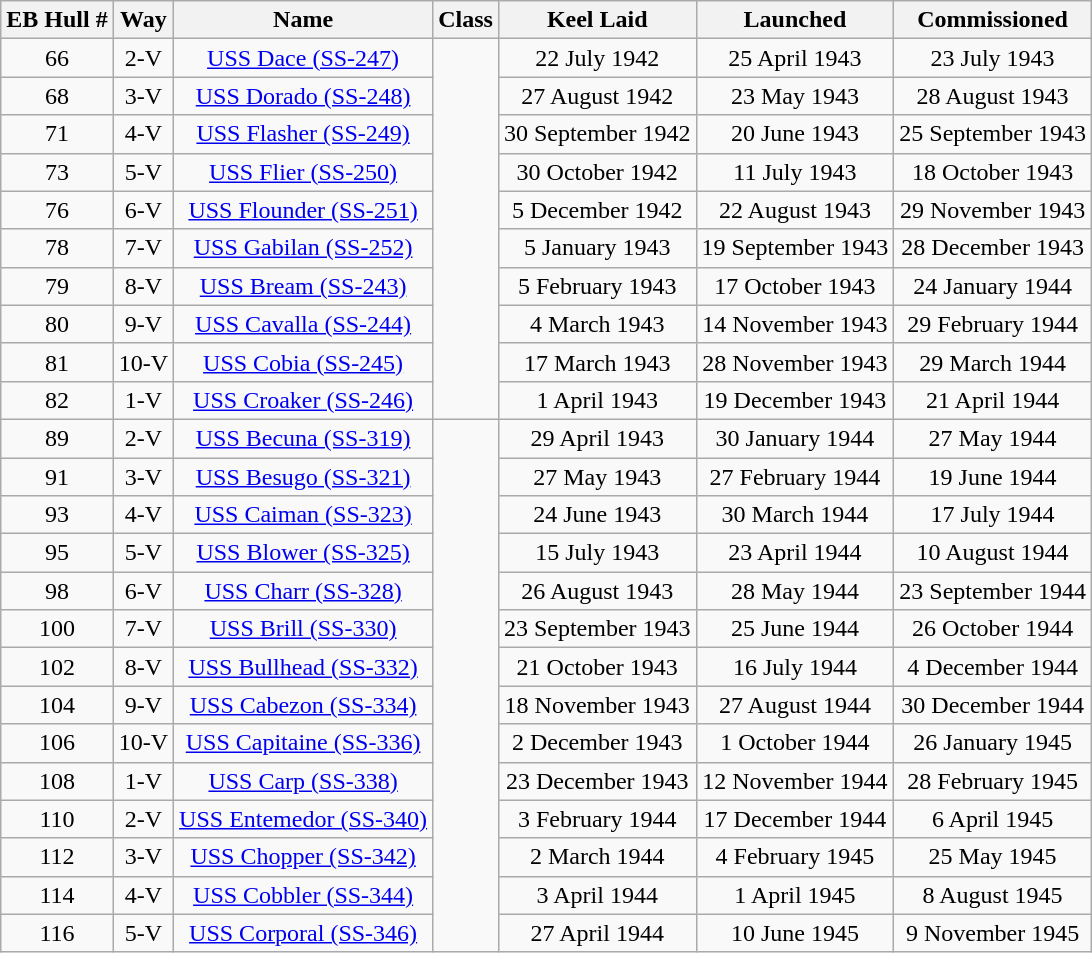<table class="wikitable" style="text-align: center;">
<tr>
<th>EB Hull # </th>
<th>Way </th>
<th>Name </th>
<th>Class </th>
<th>Keel Laid</th>
<th>Launched</th>
<th>Commissioned</th>
</tr>
<tr>
<td>66</td>
<td>2-V</td>
<td><a href='#'>USS Dace (SS-247)</a></td>
<td rowspan="10"></td>
<td>22 July 1942 </td>
<td>25 April 1943 </td>
<td>23 July 1943 </td>
</tr>
<tr>
<td>68</td>
<td>3-V</td>
<td><a href='#'>USS Dorado (SS-248)</a></td>
<td>27 August 1942 </td>
<td>23 May 1943 </td>
<td>28 August 1943 </td>
</tr>
<tr>
<td>71</td>
<td>4-V</td>
<td><a href='#'>USS Flasher (SS-249)</a></td>
<td>30 September 1942 </td>
<td>20 June 1943 </td>
<td>25 September 1943 </td>
</tr>
<tr>
<td>73</td>
<td>5-V</td>
<td><a href='#'>USS Flier (SS-250)</a></td>
<td>30 October 1942 </td>
<td>11 July 1943 </td>
<td>18 October 1943 </td>
</tr>
<tr>
<td>76</td>
<td>6-V</td>
<td><a href='#'>USS Flounder (SS-251)</a></td>
<td>5 December 1942 </td>
<td>22 August 1943 </td>
<td>29 November 1943 </td>
</tr>
<tr>
<td>78</td>
<td>7-V</td>
<td><a href='#'>USS Gabilan (SS-252)</a></td>
<td>5 January 1943 </td>
<td>19 September 1943 </td>
<td>28 December 1943 </td>
</tr>
<tr>
<td>79</td>
<td>8-V</td>
<td><a href='#'>USS Bream (SS-243)</a></td>
<td>5 February 1943 </td>
<td>17 October 1943 </td>
<td>24 January 1944 </td>
</tr>
<tr>
<td>80</td>
<td>9-V</td>
<td><a href='#'>USS Cavalla (SS-244)</a></td>
<td>4 March 1943 </td>
<td>14 November 1943 </td>
<td>29 February 1944 </td>
</tr>
<tr>
<td>81</td>
<td>10-V</td>
<td><a href='#'>USS Cobia (SS-245)</a></td>
<td>17 March 1943 </td>
<td>28 November 1943 </td>
<td>29 March 1944 </td>
</tr>
<tr>
<td>82</td>
<td>1-V</td>
<td><a href='#'>USS Croaker (SS-246)</a></td>
<td>1 April 1943 </td>
<td>19 December 1943 </td>
<td>21 April 1944 </td>
</tr>
<tr>
<td>89</td>
<td>2-V</td>
<td><a href='#'>USS Becuna (SS-319)</a></td>
<td rowspan="14"></td>
<td>29 April 1943 </td>
<td>30 January 1944 </td>
<td>27 May 1944 </td>
</tr>
<tr>
<td>91</td>
<td>3-V</td>
<td><a href='#'>USS Besugo (SS-321)</a></td>
<td>27 May 1943 </td>
<td>27 February 1944 </td>
<td>19 June 1944 </td>
</tr>
<tr>
<td>93</td>
<td>4-V</td>
<td><a href='#'>USS Caiman (SS-323)</a></td>
<td>24 June 1943 </td>
<td>30 March 1944 </td>
<td>17 July 1944 </td>
</tr>
<tr>
<td>95</td>
<td>5-V</td>
<td><a href='#'>USS Blower (SS-325)</a></td>
<td>15 July 1943 </td>
<td>23 April 1944 </td>
<td>10 August 1944 </td>
</tr>
<tr>
<td>98</td>
<td>6-V</td>
<td><a href='#'>USS Charr (SS-328)</a></td>
<td>26 August 1943 </td>
<td>28 May 1944 </td>
<td>23 September 1944 </td>
</tr>
<tr>
<td>100</td>
<td>7-V</td>
<td><a href='#'>USS Brill (SS-330)</a></td>
<td>23 September 1943 </td>
<td>25 June 1944 </td>
<td>26 October 1944 </td>
</tr>
<tr>
<td>102</td>
<td>8-V</td>
<td><a href='#'>USS Bullhead (SS-332)</a></td>
<td>21 October 1943 </td>
<td>16 July 1944 </td>
<td>4 December 1944 </td>
</tr>
<tr>
<td>104</td>
<td>9-V</td>
<td><a href='#'>USS Cabezon (SS-334)</a></td>
<td>18 November 1943 </td>
<td>27 August 1944 </td>
<td>30 December 1944 </td>
</tr>
<tr>
<td>106</td>
<td>10-V</td>
<td><a href='#'>USS Capitaine (SS-336)</a></td>
<td>2 December 1943 </td>
<td>1 October 1944 </td>
<td>26 January 1945 </td>
</tr>
<tr>
<td>108</td>
<td>1-V</td>
<td><a href='#'>USS Carp (SS-338)</a></td>
<td>23 December 1943 </td>
<td>12 November 1944 </td>
<td>28 February 1945 </td>
</tr>
<tr>
<td>110</td>
<td>2-V</td>
<td><a href='#'>USS Entemedor (SS-340)</a></td>
<td>3 February 1944 </td>
<td>17 December 1944 </td>
<td>6 April 1945 </td>
</tr>
<tr>
<td>112</td>
<td>3-V</td>
<td><a href='#'>USS Chopper (SS-342)</a></td>
<td>2 March 1944 </td>
<td>4 February 1945 </td>
<td>25 May 1945 </td>
</tr>
<tr>
<td>114</td>
<td>4-V</td>
<td><a href='#'>USS Cobbler (SS-344)</a></td>
<td>3 April 1944 </td>
<td>1 April 1945 </td>
<td>8 August 1945 </td>
</tr>
<tr>
<td>116</td>
<td>5-V</td>
<td><a href='#'>USS Corporal (SS-346)</a></td>
<td>27 April 1944 </td>
<td>10 June 1945 </td>
<td>9 November 1945 </td>
</tr>
</table>
